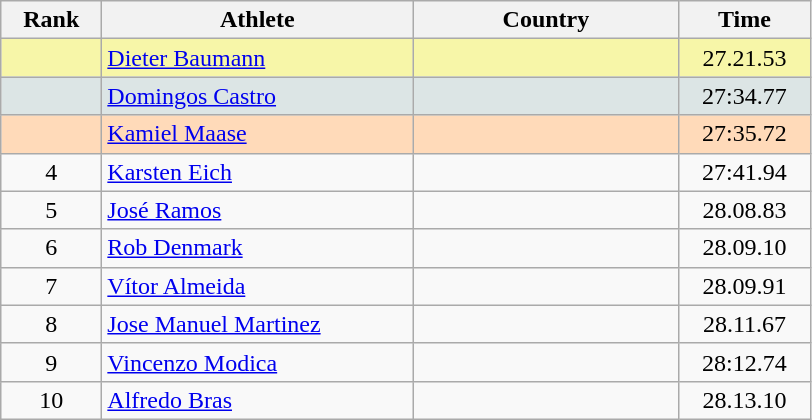<table class="wikitable">
<tr>
<th width = 60>Rank</th>
<th width = 200>Athlete</th>
<th width = 170>Country</th>
<th width = 80>Time</th>
</tr>
<tr bgcolor = f7f6a8>
<td align = "center"></td>
<td><a href='#'>Dieter Baumann</a></td>
<td></td>
<td align = "center">27.21.53</td>
</tr>
<tr bgcolor = dce5e5>
<td align = "center"></td>
<td><a href='#'>Domingos Castro</a></td>
<td></td>
<td align = "center">27:34.77</td>
</tr>
<tr bgcolor = ffdab9>
<td align = "center"></td>
<td><a href='#'>Kamiel Maase</a></td>
<td></td>
<td align = "center">27:35.72</td>
</tr>
<tr>
<td align = "center">4</td>
<td><a href='#'>Karsten Eich</a></td>
<td></td>
<td align = "center">27:41.94</td>
</tr>
<tr>
<td align = "center">5</td>
<td><a href='#'>José Ramos</a></td>
<td></td>
<td align = "center">28.08.83</td>
</tr>
<tr>
<td align = "center">6</td>
<td><a href='#'>Rob Denmark</a></td>
<td></td>
<td align = "center">28.09.10</td>
</tr>
<tr>
<td align = "center">7</td>
<td><a href='#'>Vítor Almeida</a></td>
<td></td>
<td align = "center">28.09.91</td>
</tr>
<tr>
<td align = "center">8</td>
<td><a href='#'>Jose Manuel Martinez</a></td>
<td></td>
<td align = "center">28.11.67</td>
</tr>
<tr>
<td align = "center">9</td>
<td><a href='#'>Vincenzo Modica</a></td>
<td></td>
<td align = "center">28:12.74</td>
</tr>
<tr>
<td align = "center">10</td>
<td><a href='#'>Alfredo Bras</a></td>
<td></td>
<td align = "center">28.13.10</td>
</tr>
</table>
